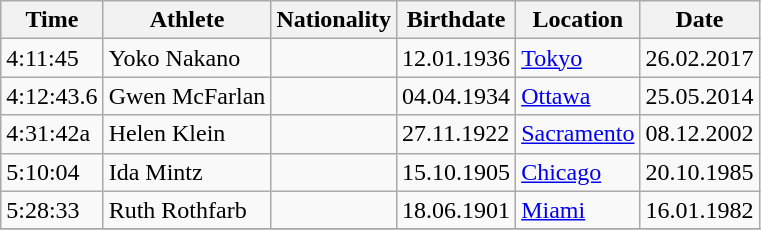<table class="wikitable">
<tr>
<th>Time</th>
<th>Athlete</th>
<th>Nationality</th>
<th>Birthdate</th>
<th>Location</th>
<th>Date</th>
</tr>
<tr>
<td>4:11:45</td>
<td>Yoko Nakano</td>
<td></td>
<td>12.01.1936</td>
<td><a href='#'>Tokyo</a></td>
<td>26.02.2017</td>
</tr>
<tr>
<td>4:12:43.6</td>
<td>Gwen McFarlan</td>
<td></td>
<td>04.04.1934</td>
<td><a href='#'>Ottawa</a></td>
<td>25.05.2014</td>
</tr>
<tr>
<td>4:31:42a</td>
<td>Helen Klein</td>
<td></td>
<td>27.11.1922</td>
<td><a href='#'>Sacramento</a></td>
<td>08.12.2002</td>
</tr>
<tr>
<td>5:10:04</td>
<td>Ida Mintz</td>
<td></td>
<td>15.10.1905</td>
<td><a href='#'>Chicago</a></td>
<td>20.10.1985</td>
</tr>
<tr>
<td>5:28:33</td>
<td>Ruth Rothfarb</td>
<td></td>
<td>18.06.1901</td>
<td><a href='#'>Miami</a></td>
<td>16.01.1982</td>
</tr>
<tr>
</tr>
</table>
